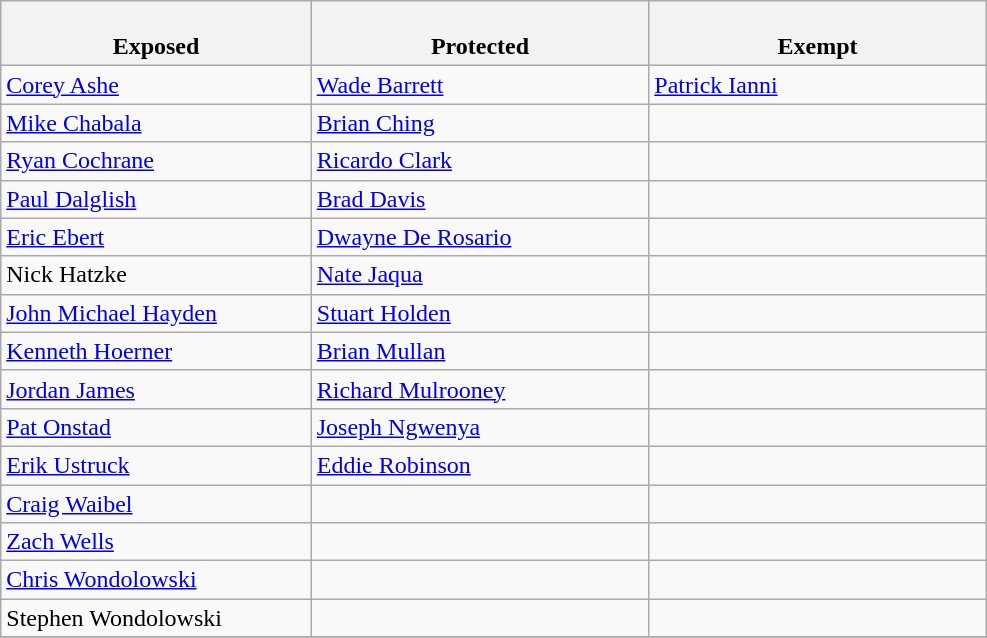<table class="wikitable">
<tr>
<th style="width:23%"><br>Exposed</th>
<th style="width:25%"><br>Protected</th>
<th style="width:25%"><br>Exempt</th>
</tr>
<tr>
<td><a href='#'>Corey Ashe</a></td>
<td><a href='#'>Wade Barrett</a></td>
<td><a href='#'>Patrick Ianni</a></td>
</tr>
<tr>
<td><a href='#'>Mike Chabala</a></td>
<td><a href='#'>Brian Ching</a></td>
<td></td>
</tr>
<tr>
<td><a href='#'>Ryan Cochrane</a></td>
<td><a href='#'>Ricardo Clark</a></td>
<td></td>
</tr>
<tr>
<td><a href='#'>Paul Dalglish</a></td>
<td><a href='#'>Brad Davis</a></td>
<td></td>
</tr>
<tr>
<td><a href='#'>Eric Ebert</a></td>
<td><a href='#'>Dwayne De Rosario</a></td>
<td></td>
</tr>
<tr>
<td>Nick Hatzke</td>
<td><a href='#'>Nate Jaqua</a></td>
<td></td>
</tr>
<tr>
<td><a href='#'>John Michael Hayden</a></td>
<td><a href='#'>Stuart Holden</a></td>
<td></td>
</tr>
<tr>
<td><a href='#'>Kenneth Hoerner</a></td>
<td><a href='#'>Brian Mullan</a></td>
<td></td>
</tr>
<tr>
<td><a href='#'>Jordan James</a></td>
<td><a href='#'>Richard Mulrooney</a></td>
<td></td>
</tr>
<tr>
<td><a href='#'>Pat Onstad</a></td>
<td><a href='#'>Joseph Ngwenya</a></td>
<td></td>
</tr>
<tr>
<td><a href='#'>Erik Ustruck</a></td>
<td><a href='#'>Eddie Robinson</a></td>
<td></td>
</tr>
<tr>
<td><a href='#'>Craig Waibel</a></td>
<td></td>
<td></td>
</tr>
<tr>
<td><a href='#'>Zach Wells</a></td>
<td></td>
<td></td>
</tr>
<tr>
<td><a href='#'>Chris Wondolowski</a></td>
<td></td>
<td></td>
</tr>
<tr>
<td>Stephen Wondolowski</td>
<td></td>
<td></td>
</tr>
<tr>
</tr>
</table>
